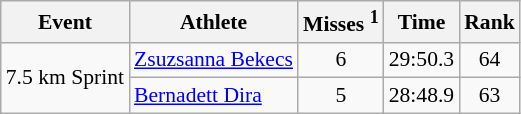<table class="wikitable" style="font-size:90%">
<tr>
<th>Event</th>
<th>Athlete</th>
<th>Misses <sup>1</sup></th>
<th>Time</th>
<th>Rank</th>
</tr>
<tr>
<td rowspan="2">7.5 km Sprint</td>
<td><a href='#'>Zsuzsanna Bekecs</a></td>
<td align="center">6</td>
<td align="center">29:50.3</td>
<td align="center">64</td>
</tr>
<tr>
<td><a href='#'>Bernadett Dira</a></td>
<td align="center">5</td>
<td align="center">28:48.9</td>
<td align="center">63</td>
</tr>
</table>
